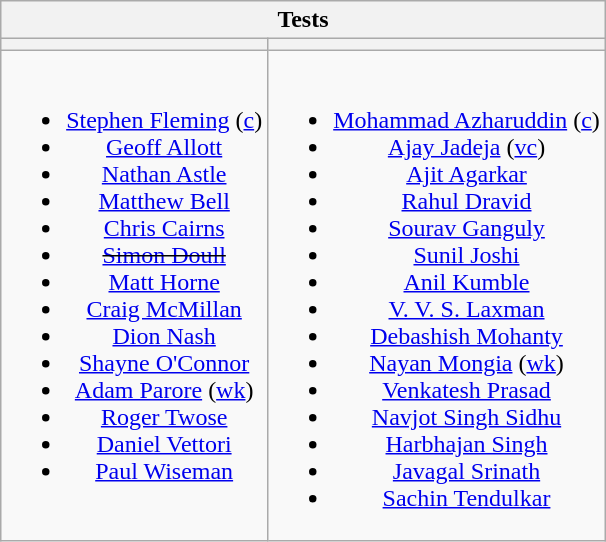<table class="wikitable" style="text-align:center; margin:auto">
<tr>
<th colspan=2>Tests</th>
</tr>
<tr>
<th></th>
<th></th>
</tr>
<tr style="vertical-align:top">
<td><br><ul><li><a href='#'>Stephen Fleming</a> (<a href='#'>c</a>)</li><li><a href='#'>Geoff Allott</a></li><li><a href='#'>Nathan Astle</a></li><li><a href='#'>Matthew Bell</a></li><li><a href='#'>Chris Cairns</a></li><li><s><a href='#'>Simon Doull</a></s></li><li><a href='#'>Matt Horne</a></li><li><a href='#'>Craig McMillan</a></li><li><a href='#'>Dion Nash</a></li><li><a href='#'>Shayne O'Connor</a></li><li><a href='#'>Adam Parore</a> (<a href='#'>wk</a>)</li><li><a href='#'>Roger Twose</a></li><li><a href='#'>Daniel Vettori</a></li><li><a href='#'>Paul Wiseman</a></li></ul></td>
<td><br><ul><li><a href='#'>Mohammad Azharuddin</a> (<a href='#'>c</a>)</li><li><a href='#'>Ajay Jadeja</a> (<a href='#'>vc</a>)</li><li><a href='#'>Ajit Agarkar</a></li><li><a href='#'>Rahul Dravid</a></li><li><a href='#'>Sourav Ganguly</a></li><li><a href='#'>Sunil Joshi</a></li><li><a href='#'>Anil Kumble</a></li><li><a href='#'>V. V. S. Laxman</a></li><li><a href='#'>Debashish Mohanty</a></li><li><a href='#'>Nayan Mongia</a> (<a href='#'>wk</a>)</li><li><a href='#'>Venkatesh Prasad</a></li><li><a href='#'>Navjot Singh Sidhu</a></li><li><a href='#'>Harbhajan Singh</a></li><li><a href='#'>Javagal Srinath</a></li><li><a href='#'>Sachin Tendulkar</a></li></ul></td>
</tr>
</table>
